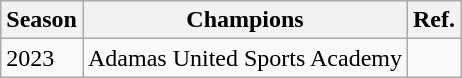<table class = "wikitable sortable">
<tr>
<th>Season</th>
<th>Champions</th>
<th>Ref.</th>
</tr>
<tr>
<td>2023</td>
<td>Adamas United Sports Academy</td>
<td></td>
</tr>
</table>
